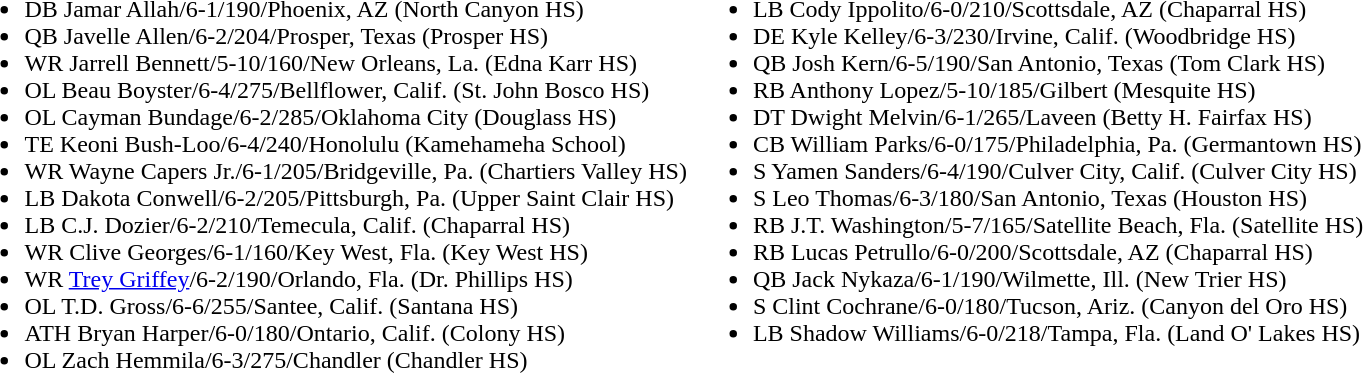<table>
<tr>
<td valign="top"><br><ul><li>DB Jamar Allah/6-1/190/Phoenix, AZ (North Canyon HS)</li><li>QB Javelle Allen/6-2/204/Prosper, Texas (Prosper HS)</li><li>WR Jarrell Bennett/5-10/160/New Orleans, La. (Edna Karr HS)</li><li>OL Beau Boyster/6-4/275/Bellflower, Calif. (St. John Bosco HS)</li><li>OL Cayman Bundage/6-2/285/Oklahoma City (Douglass HS)</li><li>TE Keoni Bush-Loo/6-4/240/Honolulu (Kamehameha School)</li><li>WR Wayne Capers Jr./6-1/205/Bridgeville, Pa. (Chartiers Valley HS)</li><li>LB Dakota Conwell/6-2/205/Pittsburgh, Pa. (Upper Saint Clair HS)</li><li>LB C.J. Dozier/6-2/210/Temecula, Calif. (Chaparral HS)</li><li>WR Clive Georges/6-1/160/Key West, Fla. (Key West HS)</li><li>WR <a href='#'>Trey Griffey</a>/6-2/190/Orlando, Fla. (Dr. Phillips HS)</li><li>OL T.D. Gross/6-6/255/Santee, Calif. (Santana HS)</li><li>ATH Bryan Harper/6-0/180/Ontario, Calif. (Colony HS)</li><li>OL Zach Hemmila/6-3/275/Chandler (Chandler HS)</li></ul></td>
<td valign="top"><br><ul><li>LB Cody Ippolito/6-0/210/Scottsdale, AZ (Chaparral HS)</li><li>DE Kyle Kelley/6-3/230/Irvine, Calif. (Woodbridge HS)</li><li>QB Josh Kern/6-5/190/San Antonio, Texas (Tom Clark HS)</li><li>RB Anthony Lopez/5-10/185/Gilbert (Mesquite HS)</li><li>DT Dwight Melvin/6-1/265/Laveen (Betty H. Fairfax HS)</li><li>CB William Parks/6-0/175/Philadelphia, Pa. (Germantown HS)</li><li>S Yamen Sanders/6-4/190/Culver City, Calif. (Culver City HS)</li><li>S Leo Thomas/6-3/180/San Antonio, Texas (Houston HS)</li><li>RB J.T. Washington/5-7/165/Satellite Beach, Fla. (Satellite HS)</li><li>RB Lucas Petrullo/6-0/200/Scottsdale, AZ (Chaparral HS)</li><li>QB Jack Nykaza/6-1/190/Wilmette, Ill. (New Trier HS)</li><li>S Clint Cochrane/6-0/180/Tucson, Ariz. (Canyon del Oro HS)</li><li>LB Shadow Williams/6-0/218/Tampa, Fla. (Land O' Lakes HS)</li></ul></td>
</tr>
</table>
